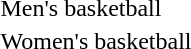<table>
<tr>
<td>Men's basketball</td>
<td></td>
<td></td>
<td></td>
</tr>
<tr>
<td>Women's basketball</td>
<td></td>
<td></td>
<td></td>
</tr>
</table>
